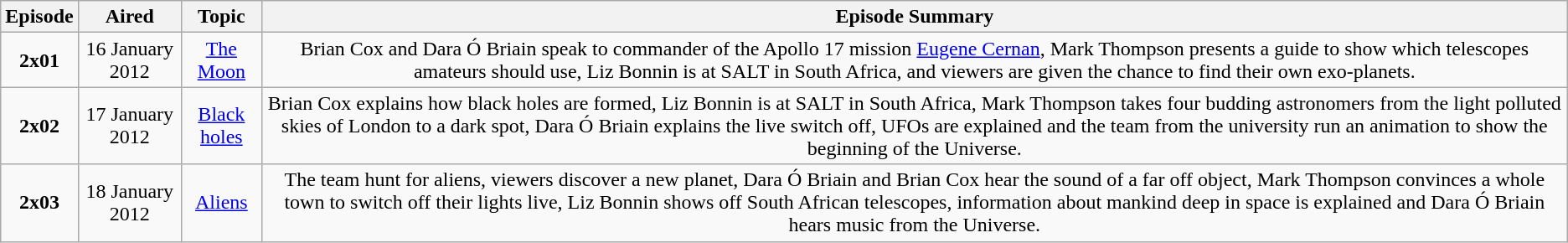<table class="wikitable" style="text-align:center;">
<tr>
<th>Episode</th>
<th>Aired</th>
<th>Topic</th>
<th>Episode Summary</th>
</tr>
<tr>
<td><strong>2x01</strong></td>
<td>16 January 2012</td>
<td><a href='#'>The Moon</a></td>
<td>Brian Cox and Dara Ó Briain speak to commander of the Apollo 17 mission <a href='#'>Eugene Cernan</a>, Mark Thompson presents a guide to show which telescopes amateurs should use, Liz Bonnin is at SALT in South Africa, and viewers are given the chance to find their own exo-planets.</td>
</tr>
<tr>
<td><strong>2x02</strong></td>
<td>17 January 2012</td>
<td><a href='#'>Black holes</a></td>
<td>Brian Cox explains how black holes are formed, Liz Bonnin is at SALT in South Africa, Mark Thompson takes four budding astronomers from the light polluted skies of London to a dark spot, Dara Ó Briain explains the live switch off, UFOs are explained and the team from the university run an animation to show the beginning of the Universe.</td>
</tr>
<tr>
<td><strong>2x03</strong></td>
<td>18 January 2012</td>
<td><a href='#'>Aliens</a></td>
<td>The team hunt for aliens, viewers discover a new planet, Dara Ó Briain and Brian Cox hear the sound of a far off object, Mark Thompson convinces a whole town to switch off their lights live, Liz Bonnin shows off South African telescopes, information about mankind deep in space is explained and Dara Ó Briain hears music from the Universe.</td>
</tr>
</table>
